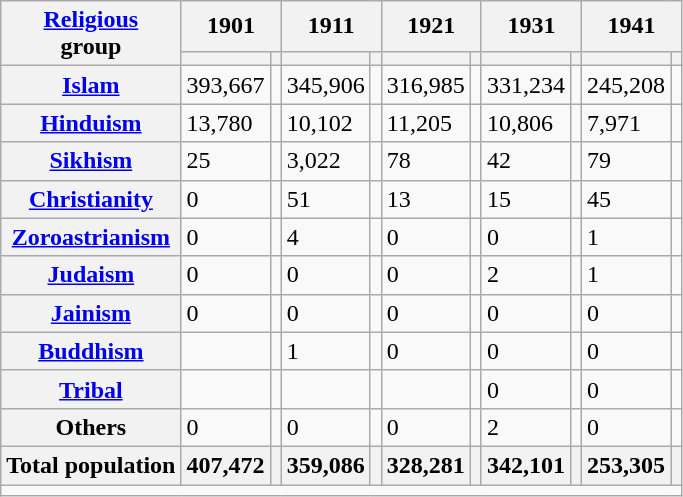<table class="wikitable sortable">
<tr>
<th rowspan="2"><a href='#'>Religious</a><br>group</th>
<th colspan="2">1901</th>
<th colspan="2">1911</th>
<th colspan="2">1921</th>
<th colspan="2">1931</th>
<th colspan="2">1941</th>
</tr>
<tr>
<th><a href='#'></a></th>
<th></th>
<th></th>
<th></th>
<th></th>
<th></th>
<th></th>
<th></th>
<th></th>
<th></th>
</tr>
<tr>
<th><a href='#'>Islam</a> </th>
<td>393,667</td>
<td></td>
<td>345,906</td>
<td></td>
<td>316,985</td>
<td></td>
<td>331,234</td>
<td></td>
<td>245,208</td>
<td></td>
</tr>
<tr>
<th><a href='#'>Hinduism</a> </th>
<td>13,780</td>
<td></td>
<td>10,102</td>
<td></td>
<td>11,205</td>
<td></td>
<td>10,806</td>
<td></td>
<td>7,971</td>
<td></td>
</tr>
<tr>
<th><a href='#'>Sikhism</a> </th>
<td>25</td>
<td></td>
<td>3,022</td>
<td></td>
<td>78</td>
<td></td>
<td>42</td>
<td></td>
<td>79</td>
<td></td>
</tr>
<tr>
<th><a href='#'>Christianity</a> </th>
<td>0</td>
<td></td>
<td>51</td>
<td></td>
<td>13</td>
<td></td>
<td>15</td>
<td></td>
<td>45</td>
<td></td>
</tr>
<tr>
<th><a href='#'>Zoroastrianism</a> </th>
<td>0</td>
<td></td>
<td>4</td>
<td></td>
<td>0</td>
<td></td>
<td>0</td>
<td></td>
<td>1</td>
<td></td>
</tr>
<tr>
<th><a href='#'>Judaism</a> </th>
<td>0</td>
<td></td>
<td>0</td>
<td></td>
<td>0</td>
<td></td>
<td>2</td>
<td></td>
<td>1</td>
<td></td>
</tr>
<tr>
<th><a href='#'>Jainism</a> </th>
<td>0</td>
<td></td>
<td>0</td>
<td></td>
<td>0</td>
<td></td>
<td>0</td>
<td></td>
<td>0</td>
<td></td>
</tr>
<tr>
<th><a href='#'>Buddhism</a> </th>
<td></td>
<td></td>
<td>1</td>
<td></td>
<td>0</td>
<td></td>
<td>0</td>
<td></td>
<td>0</td>
<td></td>
</tr>
<tr>
<th><a href='#'>Tribal</a></th>
<td></td>
<td></td>
<td></td>
<td></td>
<td></td>
<td></td>
<td>0</td>
<td></td>
<td>0</td>
<td></td>
</tr>
<tr>
<th>Others</th>
<td>0</td>
<td></td>
<td>0</td>
<td></td>
<td>0</td>
<td></td>
<td>2</td>
<td></td>
<td>0</td>
<td></td>
</tr>
<tr>
<th>Total population</th>
<th>407,472</th>
<th></th>
<th>359,086</th>
<th></th>
<th>328,281</th>
<th></th>
<th>342,101</th>
<th></th>
<th>253,305</th>
<th></th>
</tr>
<tr class="sortbottom">
<td colspan="15"></td>
</tr>
</table>
